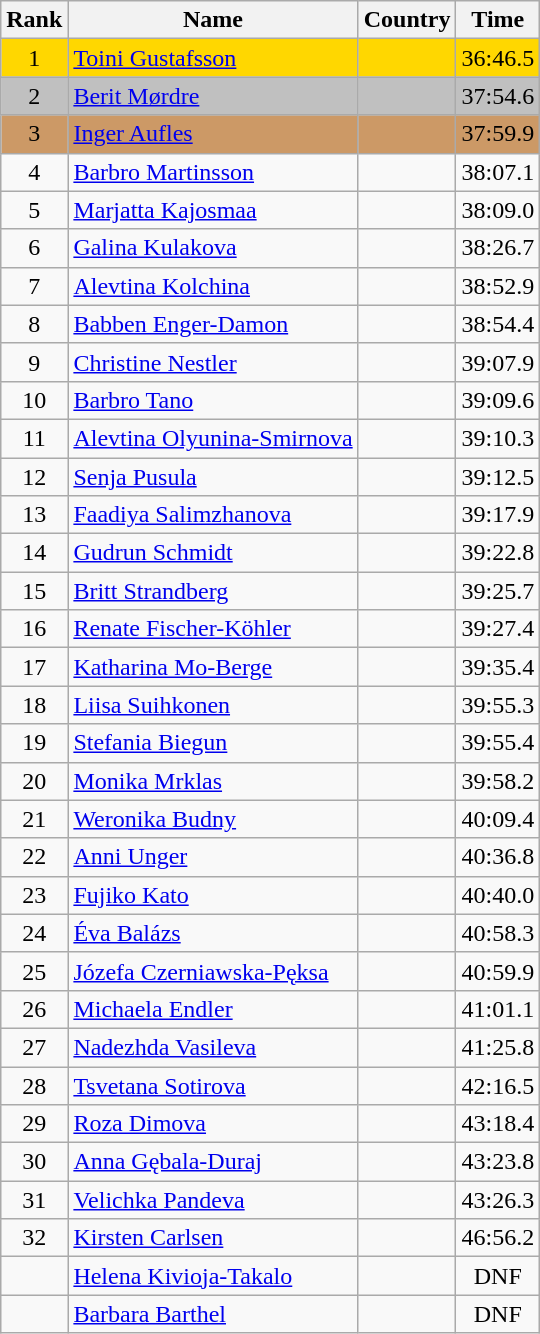<table class="wikitable sortable" style="text-align:center">
<tr>
<th>Rank</th>
<th>Name</th>
<th>Country</th>
<th>Time</th>
</tr>
<tr bgcolor=gold>
<td>1</td>
<td align="left"><a href='#'>Toini Gustafsson</a></td>
<td align="left"></td>
<td>36:46.5</td>
</tr>
<tr bgcolor=silver>
<td>2</td>
<td align="left"><a href='#'>Berit Mørdre</a></td>
<td align="left"></td>
<td>37:54.6</td>
</tr>
<tr bgcolor=#CC9966>
<td>3</td>
<td align="left"><a href='#'>Inger Aufles</a></td>
<td align="left"></td>
<td>37:59.9</td>
</tr>
<tr>
<td>4</td>
<td align="left"><a href='#'>Barbro Martinsson</a></td>
<td align="left"></td>
<td>38:07.1</td>
</tr>
<tr>
<td>5</td>
<td align="left"><a href='#'>Marjatta Kajosmaa</a></td>
<td align="left"></td>
<td>38:09.0</td>
</tr>
<tr>
<td>6</td>
<td align="left"><a href='#'>Galina Kulakova</a></td>
<td align="left"></td>
<td>38:26.7</td>
</tr>
<tr>
<td>7</td>
<td align="left"><a href='#'>Alevtina Kolchina</a></td>
<td align="left"></td>
<td>38:52.9</td>
</tr>
<tr>
<td>8</td>
<td align="left"><a href='#'>Babben Enger-Damon</a></td>
<td align="left"></td>
<td>38:54.4</td>
</tr>
<tr>
<td>9</td>
<td align="left"><a href='#'>Christine Nestler</a></td>
<td align="left"></td>
<td>39:07.9</td>
</tr>
<tr>
<td>10</td>
<td align="left"><a href='#'>Barbro Tano</a></td>
<td align="left"></td>
<td>39:09.6</td>
</tr>
<tr>
<td>11</td>
<td align="left"><a href='#'>Alevtina Olyunina-Smirnova</a></td>
<td align="left"></td>
<td>39:10.3</td>
</tr>
<tr>
<td>12</td>
<td align="left"><a href='#'>Senja Pusula</a></td>
<td align="left"></td>
<td>39:12.5</td>
</tr>
<tr>
<td>13</td>
<td align="left"><a href='#'>Faadiya Salimzhanova</a></td>
<td align="left"></td>
<td>39:17.9</td>
</tr>
<tr>
<td>14</td>
<td align="left"><a href='#'>Gudrun Schmidt</a></td>
<td align="left"></td>
<td>39:22.8</td>
</tr>
<tr>
<td>15</td>
<td align="left"><a href='#'>Britt Strandberg</a></td>
<td align="left"></td>
<td>39:25.7</td>
</tr>
<tr>
<td>16</td>
<td align="left"><a href='#'>Renate Fischer-Köhler</a></td>
<td align="left"></td>
<td>39:27.4</td>
</tr>
<tr>
<td>17</td>
<td align="left"><a href='#'>Katharina Mo-Berge</a></td>
<td align="left"></td>
<td>39:35.4</td>
</tr>
<tr>
<td>18</td>
<td align="left"><a href='#'>Liisa Suihkonen</a></td>
<td align="left"></td>
<td>39:55.3</td>
</tr>
<tr>
<td>19</td>
<td align="left"><a href='#'>Stefania Biegun</a></td>
<td align="left"></td>
<td>39:55.4</td>
</tr>
<tr>
<td>20</td>
<td align="left"><a href='#'>Monika Mrklas</a></td>
<td align="left"></td>
<td>39:58.2</td>
</tr>
<tr>
<td>21</td>
<td align="left"><a href='#'>Weronika Budny</a></td>
<td align="left"></td>
<td>40:09.4</td>
</tr>
<tr>
<td>22</td>
<td align="left"><a href='#'>Anni Unger</a></td>
<td align="left"></td>
<td>40:36.8</td>
</tr>
<tr>
<td>23</td>
<td align="left"><a href='#'>Fujiko Kato</a></td>
<td align="left"></td>
<td>40:40.0</td>
</tr>
<tr>
<td>24</td>
<td align="left"><a href='#'>Éva Balázs</a></td>
<td align="left"></td>
<td>40:58.3</td>
</tr>
<tr>
<td>25</td>
<td align="left"><a href='#'>Józefa Czerniawska-Pęksa</a></td>
<td align="left"></td>
<td>40:59.9</td>
</tr>
<tr>
<td>26</td>
<td align="left"><a href='#'>Michaela Endler</a></td>
<td align="left"></td>
<td>41:01.1</td>
</tr>
<tr>
<td>27</td>
<td align="left"><a href='#'>Nadezhda Vasileva</a></td>
<td align="left"></td>
<td>41:25.8</td>
</tr>
<tr>
<td>28</td>
<td align="left"><a href='#'>Tsvetana Sotirova</a></td>
<td align="left"></td>
<td>42:16.5</td>
</tr>
<tr>
<td>29</td>
<td align="left"><a href='#'>Roza Dimova</a></td>
<td align="left"></td>
<td>43:18.4</td>
</tr>
<tr>
<td>30</td>
<td align="left"><a href='#'>Anna Gębala-Duraj</a></td>
<td align="left"></td>
<td>43:23.8</td>
</tr>
<tr>
<td>31</td>
<td align="left"><a href='#'>Velichka Pandeva</a></td>
<td align="left"></td>
<td>43:26.3</td>
</tr>
<tr>
<td>32</td>
<td align="left"><a href='#'>Kirsten Carlsen</a></td>
<td align="left"></td>
<td>46:56.2</td>
</tr>
<tr>
<td></td>
<td align="left"><a href='#'>Helena Kivioja-Takalo</a></td>
<td align="left"></td>
<td>DNF</td>
</tr>
<tr>
<td></td>
<td align="left"><a href='#'>Barbara Barthel</a></td>
<td align="left"></td>
<td>DNF</td>
</tr>
</table>
